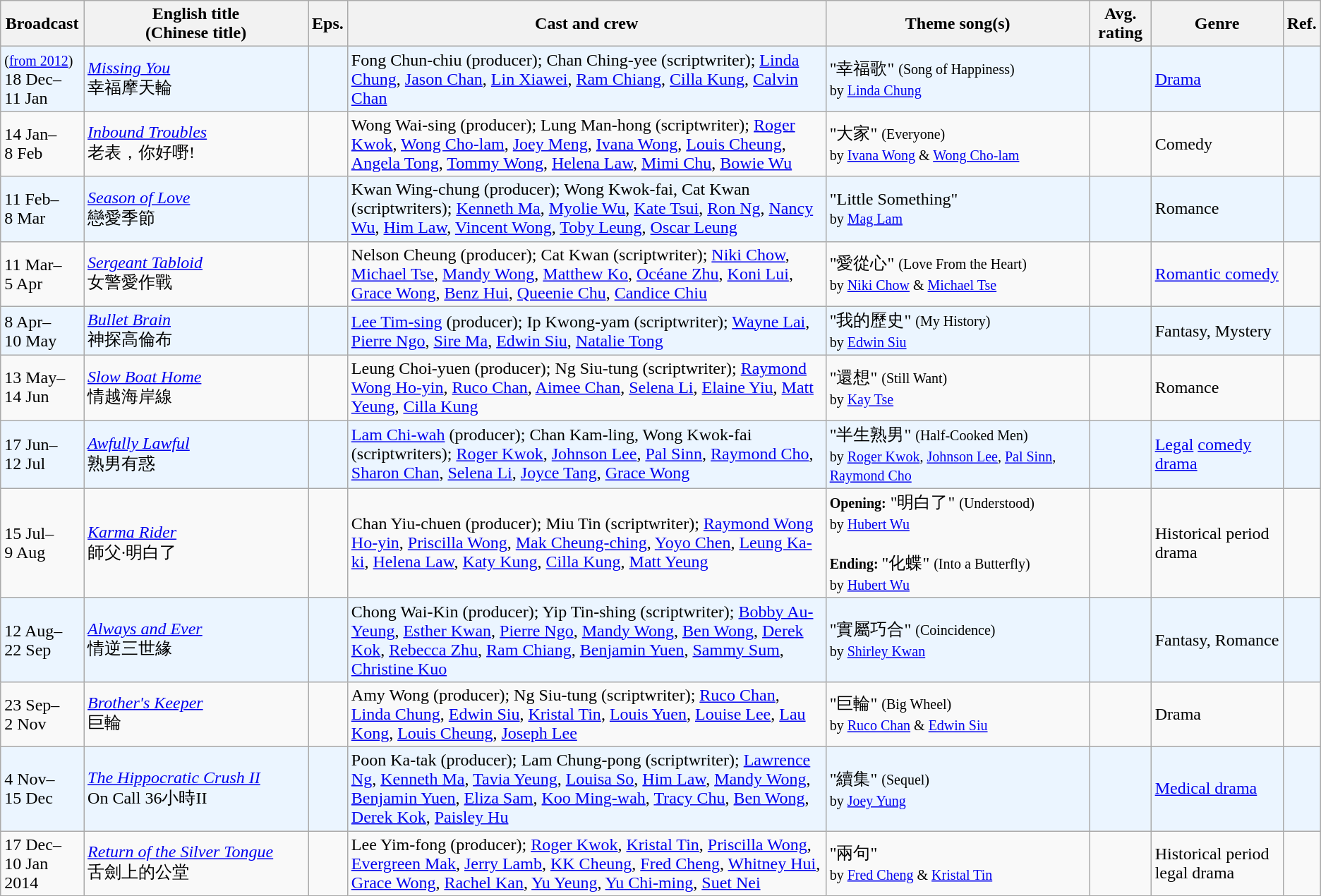<table class="wikitable sortable">
<tr>
<th>Broadcast</th>
<th style="width:17%;">English title <br> (Chinese title)</th>
<th>Eps.</th>
<th>Cast and crew</th>
<th style="width:20%;">Theme song(s)</th>
<th>Avg. rating</th>
<th style="width:10%;">Genre</th>
<th>Ref.</th>
</tr>
<tr ---- bgcolor="#ebf5ff">
<td><small>(<a href='#'>from 2012</a>)</small><br>18 Dec–<br>11 Jan</td>
<td><em><a href='#'>Missing You</a></em><br>幸福摩天輪</td>
<td></td>
<td>Fong Chun-chiu (producer); Chan Ching-yee (scriptwriter); <a href='#'>Linda Chung</a>, <a href='#'>Jason Chan</a>, <a href='#'>Lin Xiawei</a>, <a href='#'>Ram Chiang</a>, <a href='#'>Cilla Kung</a>, <a href='#'>Calvin Chan</a></td>
<td>"幸福歌" <small>(Song of Happiness)</small><br><small>by <a href='#'>Linda Chung</a></small></td>
<td></td>
<td><a href='#'>Drama</a></td>
<td></td>
</tr>
<tr>
<td>14 Jan–<br>8 Feb</td>
<td><em><a href='#'>Inbound Troubles</a></em><br>老表，你好嘢!</td>
<td></td>
<td>Wong Wai-sing (producer); Lung Man-hong (scriptwriter); <a href='#'>Roger Kwok</a>, <a href='#'>Wong Cho-lam</a>, <a href='#'>Joey Meng</a>, <a href='#'>Ivana Wong</a>, <a href='#'>Louis Cheung</a>, <a href='#'>Angela Tong</a>, <a href='#'>Tommy Wong</a>, <a href='#'>Helena Law</a>, <a href='#'>Mimi Chu</a>, <a href='#'>Bowie Wu</a></td>
<td>"大家" <small>(Everyone)</small><br><small>by <a href='#'>Ivana Wong</a> & <a href='#'>Wong Cho-lam</a></small></td>
<td></td>
<td>Comedy</td>
<td></td>
</tr>
<tr ---- bgcolor="#ebf5ff">
<td>11 Feb–<br>8 Mar</td>
<td><em><a href='#'>Season of Love</a></em><br>戀愛季節</td>
<td></td>
<td>Kwan Wing-chung (producer); Wong Kwok-fai, Cat Kwan (scriptwriters); <a href='#'>Kenneth Ma</a>, <a href='#'>Myolie Wu</a>, <a href='#'>Kate Tsui</a>, <a href='#'>Ron Ng</a>, <a href='#'>Nancy Wu</a>, <a href='#'>Him Law</a>, <a href='#'>Vincent Wong</a>, <a href='#'>Toby Leung</a>, <a href='#'>Oscar Leung</a></td>
<td>"Little Something"<br><small>by <a href='#'>Mag Lam</a></small></td>
<td></td>
<td>Romance</td>
<td></td>
</tr>
<tr>
<td>11 Mar–<br>5 Apr</td>
<td><em><a href='#'>Sergeant Tabloid</a></em><br>女警愛作戰</td>
<td></td>
<td>Nelson Cheung (producer); Cat Kwan (scriptwriter); <a href='#'>Niki Chow</a>, <a href='#'>Michael Tse</a>, <a href='#'>Mandy Wong</a>, <a href='#'>Matthew Ko</a>, <a href='#'>Océane Zhu</a>, <a href='#'>Koni Lui</a>, <a href='#'>Grace Wong</a>, <a href='#'>Benz Hui</a>, <a href='#'>Queenie Chu</a>, <a href='#'>Candice Chiu</a></td>
<td>"愛從心" <small>(Love From the Heart)</small><br><small>by <a href='#'>Niki Chow</a> & <a href='#'>Michael Tse</a></small></td>
<td></td>
<td><a href='#'>Romantic comedy</a></td>
<td></td>
</tr>
<tr ---- bgcolor="#ebf5ff">
<td>8 Apr–<br>10 May</td>
<td><em><a href='#'>Bullet Brain</a></em><br>神探高倫布</td>
<td></td>
<td><a href='#'>Lee Tim-sing</a> (producer); Ip Kwong-yam (scriptwriter); <a href='#'>Wayne Lai</a>, <a href='#'>Pierre Ngo</a>, <a href='#'>Sire Ma</a>, <a href='#'>Edwin Siu</a>, <a href='#'>Natalie Tong</a></td>
<td>"我的歷史" <small>(My History)</small><br><small>by <a href='#'>Edwin Siu</a></small></td>
<td></td>
<td>Fantasy, Mystery</td>
<td></td>
</tr>
<tr>
<td>13 May–<br>14 Jun</td>
<td><em><a href='#'>Slow Boat Home</a></em><br>情越海岸線</td>
<td></td>
<td>Leung Choi-yuen (producer); Ng Siu-tung (scriptwriter); <a href='#'>Raymond Wong Ho-yin</a>, <a href='#'>Ruco Chan</a>, <a href='#'>Aimee Chan</a>, <a href='#'>Selena Li</a>, <a href='#'>Elaine Yiu</a>, <a href='#'>Matt Yeung</a>, <a href='#'>Cilla Kung</a></td>
<td>"還想" <small>(Still Want)</small><br><small>by <a href='#'>Kay Tse</a></small></td>
<td></td>
<td>Romance</td>
<td></td>
</tr>
<tr ---- bgcolor="#ebf5ff">
<td>17 Jun–<br>12 Jul</td>
<td><em><a href='#'>Awfully Lawful</a></em><br>熟男有惑</td>
<td></td>
<td><a href='#'>Lam Chi-wah</a> (producer); Chan Kam-ling, Wong Kwok-fai (scriptwriters); <a href='#'>Roger Kwok</a>, <a href='#'>Johnson Lee</a>, <a href='#'>Pal Sinn</a>, <a href='#'>Raymond Cho</a>, <a href='#'>Sharon Chan</a>, <a href='#'>Selena Li</a>, <a href='#'>Joyce Tang</a>, <a href='#'>Grace Wong</a></td>
<td>"半生熟男" <small>(Half-Cooked Men)</small><br><small>by <a href='#'>Roger Kwok</a>, <a href='#'>Johnson Lee</a>, <a href='#'>Pal Sinn</a>, <a href='#'>Raymond Cho</a></small></td>
<td></td>
<td><a href='#'>Legal</a> <a href='#'>comedy drama</a></td>
<td></td>
</tr>
<tr>
<td>15 Jul–<br>9 Aug</td>
<td><em><a href='#'>Karma Rider</a></em><br>師父·明白了</td>
<td></td>
<td>Chan Yiu-chuen (producer); Miu Tin (scriptwriter); <a href='#'>Raymond Wong Ho-yin</a>, <a href='#'>Priscilla Wong</a>, <a href='#'>Mak Cheung-ching</a>, <a href='#'>Yoyo Chen</a>, <a href='#'>Leung Ka-ki</a>, <a href='#'>Helena Law</a>, <a href='#'>Katy Kung</a>, <a href='#'>Cilla Kung</a>, <a href='#'>Matt Yeung</a></td>
<td><small> <strong>Opening:</strong></small> "明白了" <small> (Understood)</small><br><small>by <a href='#'>Hubert Wu</a></small><br><br><small> <strong>Ending:</strong> </small> "化蝶" <small> (Into a Butterfly)</small><br><small>by <a href='#'>Hubert Wu</a></small></td>
<td></td>
<td>Historical period drama</td>
<td></td>
</tr>
<tr ---- bgcolor="#ebf5ff">
<td>12 Aug–<br>22 Sep</td>
<td><em><a href='#'>Always and Ever</a></em><br>情逆三世緣</td>
<td></td>
<td>Chong Wai-Kin (producer); Yip Tin-shing (scriptwriter); <a href='#'>Bobby Au-Yeung</a>, <a href='#'>Esther Kwan</a>, <a href='#'>Pierre Ngo</a>, <a href='#'>Mandy Wong</a>, <a href='#'>Ben Wong</a>, <a href='#'>Derek Kok</a>, <a href='#'>Rebecca Zhu</a>, <a href='#'>Ram Chiang</a>, <a href='#'>Benjamin Yuen</a>, <a href='#'>Sammy Sum</a>, <a href='#'>Christine Kuo</a></td>
<td>"實屬巧合" <small>(Coincidence)</small><br><small>by <a href='#'>Shirley Kwan</a></small></td>
<td></td>
<td>Fantasy, Romance</td>
<td></td>
</tr>
<tr>
<td>23 Sep–<br>2 Nov</td>
<td><em><a href='#'>Brother's Keeper</a></em><br>巨輪</td>
<td></td>
<td>Amy Wong (producer); Ng Siu-tung (scriptwriter); <a href='#'>Ruco Chan</a>, <a href='#'>Linda Chung</a>, <a href='#'>Edwin Siu</a>, <a href='#'>Kristal Tin</a>, <a href='#'>Louis Yuen</a>, <a href='#'>Louise Lee</a>, <a href='#'>Lau Kong</a>, <a href='#'>Louis Cheung</a>, <a href='#'>Joseph Lee</a></td>
<td>"巨輪" <small>(Big Wheel)</small><br><small>by <a href='#'>Ruco Chan</a> & <a href='#'>Edwin Siu</a></small></td>
<td></td>
<td>Drama</td>
<td></td>
</tr>
<tr ---- bgcolor="#ebf5ff">
<td>4 Nov–<br>15 Dec</td>
<td><em><a href='#'>The Hippocratic Crush II</a></em><br>On Call 36小時II</td>
<td></td>
<td>Poon Ka-tak (producer); Lam Chung-pong (scriptwriter); <a href='#'>Lawrence Ng</a>, <a href='#'>Kenneth Ma</a>, <a href='#'>Tavia Yeung</a>, <a href='#'>Louisa So</a>, <a href='#'>Him Law</a>, <a href='#'>Mandy Wong</a>, <a href='#'>Benjamin Yuen</a>, <a href='#'>Eliza Sam</a>, <a href='#'>Koo Ming-wah</a>, <a href='#'>Tracy Chu</a>, <a href='#'>Ben Wong</a>, <a href='#'>Derek Kok</a>, <a href='#'>Paisley Hu</a></td>
<td>"續集" <small>(Sequel)</small><br><small>by <a href='#'>Joey Yung</a></small></td>
<td></td>
<td><a href='#'>Medical drama</a></td>
<td></td>
</tr>
<tr>
<td>17 Dec–<br>10 Jan 2014</td>
<td><em><a href='#'>Return of the Silver Tongue</a></em><br>舌劍上的公堂</td>
<td></td>
<td>Lee Yim-fong (producer); <a href='#'>Roger Kwok</a>, <a href='#'>Kristal Tin</a>, <a href='#'>Priscilla Wong</a>, <a href='#'>Evergreen Mak</a>, <a href='#'>Jerry Lamb</a>, <a href='#'>KK Cheung</a>, <a href='#'>Fred Cheng</a>, <a href='#'>Whitney Hui</a>, <a href='#'>Grace Wong</a>, <a href='#'>Rachel Kan</a>, <a href='#'>Yu Yeung</a>, <a href='#'>Yu Chi-ming</a>, <a href='#'>Suet Nei</a></td>
<td>"兩句" <small></small><br><small>by <a href='#'>Fred Cheng</a> & <a href='#'>Kristal Tin</a></small></td>
<td></td>
<td>Historical period legal drama</td>
<td></td>
</tr>
</table>
